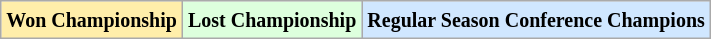<table class="wikitable">
<tr>
<td bgcolor="#ffeeaa"><small><strong>Won Championship</strong></small></td>
<td bgcolor="#ddffdd"><small><strong>Lost Championship</strong></small></td>
<td bgcolor="#d0e7ff"><small><strong>Regular Season Conference Champions</strong></small></td>
</tr>
</table>
